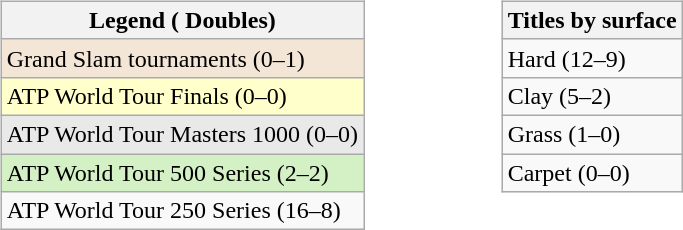<table width=53%>
<tr>
<td valign=top width=33%><br><table class=wikitable>
<tr>
<th>Legend ( Doubles)</th>
</tr>
<tr bgcolor=#f3e6d7>
<td>Grand Slam tournaments (0–1)</td>
</tr>
<tr bgcolor=ffffcc>
<td>ATP World Tour Finals (0–0)</td>
</tr>
<tr bgcolor=#e9e9e9>
<td>ATP World Tour Masters 1000 (0–0)</td>
</tr>
<tr bgcolor=#d4f1c5>
<td>ATP World Tour 500 Series (2–2)</td>
</tr>
<tr>
<td>ATP World Tour 250 Series (16–8)</td>
</tr>
</table>
</td>
<td valign=top width=33%><br><table class=wikitable>
<tr>
<th>Titles by surface</th>
</tr>
<tr>
<td>Hard (12–9)</td>
</tr>
<tr>
<td>Clay (5–2)</td>
</tr>
<tr>
<td>Grass (1–0)</td>
</tr>
<tr>
<td>Carpet (0–0)</td>
</tr>
</table>
</td>
</tr>
</table>
